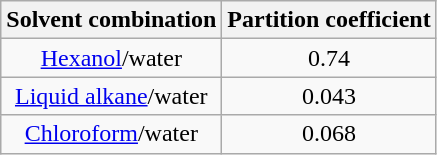<table class="wikitable">
<tr>
<th>Solvent combination</th>
<th>Partition coefficient</th>
</tr>
<tr>
<td align ="center"><a href='#'>Hexanol</a>/water</td>
<td align="center">0.74</td>
</tr>
<tr>
<td align ="center"><a href='#'>Liquid alkane</a>/water</td>
<td align="center">0.043</td>
</tr>
<tr>
<td align ="center"><a href='#'>Chloroform</a>/water</td>
<td align="center">0.068</td>
</tr>
</table>
